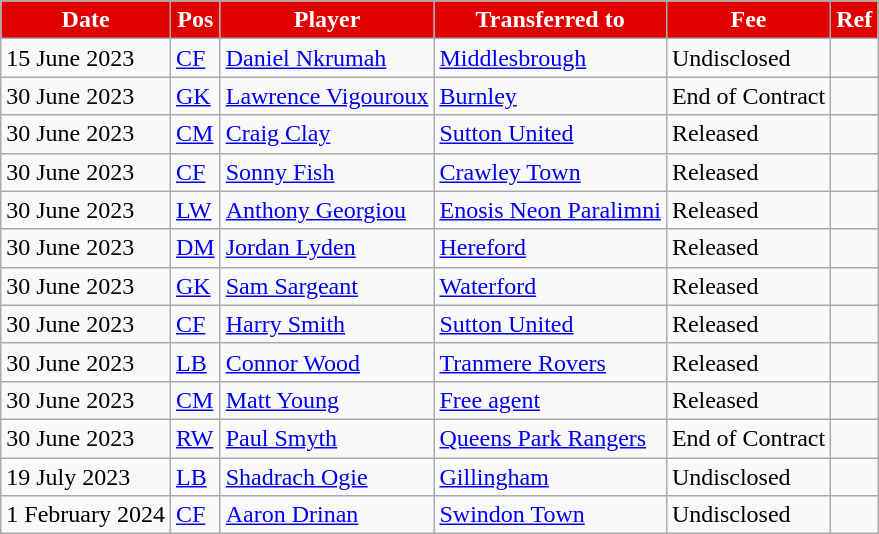<table class="wikitable plainrowheaders sortable">
<tr>
<th style="background:#E00000;color:white">Date</th>
<th style="background:#E00000;color:white">Pos</th>
<th style="background:#E00000;color:white">Player</th>
<th style="background:#E00000;color:white">Transferred to</th>
<th style="background:#E00000;color:white">Fee</th>
<th style="background:#E00000;color:white">Ref</th>
</tr>
<tr>
<td>15 June 2023</td>
<td><a href='#'>CF</a></td>
<td> <a href='#'>Daniel Nkrumah</a></td>
<td> <a href='#'>Middlesbrough</a></td>
<td>Undisclosed</td>
<td></td>
</tr>
<tr>
<td>30 June 2023</td>
<td><a href='#'>GK</a></td>
<td> <a href='#'>Lawrence Vigouroux</a></td>
<td> <a href='#'>Burnley</a></td>
<td>End of Contract</td>
<td></td>
</tr>
<tr>
<td>30 June 2023</td>
<td><a href='#'>CM</a></td>
<td> <a href='#'>Craig Clay</a></td>
<td> <a href='#'>Sutton United</a></td>
<td>Released</td>
<td></td>
</tr>
<tr>
<td>30 June 2023</td>
<td><a href='#'>CF</a></td>
<td> <a href='#'>Sonny Fish</a></td>
<td> <a href='#'>Crawley Town</a></td>
<td>Released</td>
<td></td>
</tr>
<tr>
<td>30 June 2023</td>
<td><a href='#'>LW</a></td>
<td> <a href='#'>Anthony Georgiou</a></td>
<td> <a href='#'>Enosis Neon Paralimni</a></td>
<td>Released</td>
<td></td>
</tr>
<tr>
<td>30 June 2023</td>
<td><a href='#'>DM</a></td>
<td> <a href='#'>Jordan Lyden</a></td>
<td> <a href='#'>Hereford</a></td>
<td>Released</td>
<td></td>
</tr>
<tr>
<td>30 June 2023</td>
<td><a href='#'>GK</a></td>
<td> <a href='#'>Sam Sargeant</a></td>
<td> <a href='#'>Waterford</a></td>
<td>Released</td>
<td></td>
</tr>
<tr>
<td>30 June 2023</td>
<td><a href='#'>CF</a></td>
<td> <a href='#'>Harry Smith</a></td>
<td> <a href='#'>Sutton United</a></td>
<td>Released</td>
<td></td>
</tr>
<tr>
<td>30 June 2023</td>
<td><a href='#'>LB</a></td>
<td> <a href='#'>Connor Wood</a></td>
<td> <a href='#'>Tranmere Rovers</a></td>
<td>Released</td>
<td></td>
</tr>
<tr>
<td>30 June 2023</td>
<td><a href='#'>CM</a></td>
<td> <a href='#'>Matt Young</a></td>
<td> <a href='#'>Free agent</a></td>
<td>Released</td>
<td></td>
</tr>
<tr>
<td>30 June 2023</td>
<td><a href='#'>RW</a></td>
<td> <a href='#'>Paul Smyth</a></td>
<td> <a href='#'>Queens Park Rangers</a></td>
<td>End of Contract</td>
<td></td>
</tr>
<tr>
<td>19 July 2023</td>
<td><a href='#'>LB</a></td>
<td> <a href='#'>Shadrach Ogie</a></td>
<td> <a href='#'>Gillingham</a></td>
<td>Undisclosed</td>
<td></td>
</tr>
<tr>
<td>1 February 2024</td>
<td><a href='#'>CF</a></td>
<td> <a href='#'>Aaron Drinan</a></td>
<td> <a href='#'>Swindon Town</a></td>
<td>Undisclosed</td>
<td></td>
</tr>
</table>
